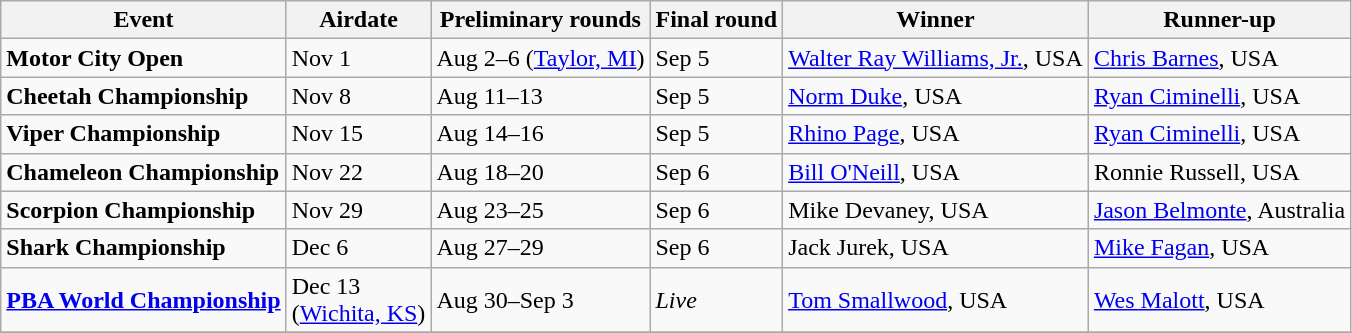<table class="wikitable">
<tr>
<th>Event</th>
<th>Airdate</th>
<th>Preliminary rounds</th>
<th>Final round</th>
<th>Winner</th>
<th>Runner-up</th>
</tr>
<tr>
<td><strong>Motor City Open</strong></td>
<td>Nov 1</td>
<td>Aug 2–6 (<a href='#'>Taylor, MI</a>)</td>
<td>Sep 5</td>
<td><a href='#'>Walter Ray Williams, Jr.</a>, USA</td>
<td><a href='#'>Chris Barnes</a>, USA</td>
</tr>
<tr>
<td><strong>Cheetah Championship</strong></td>
<td>Nov 8</td>
<td>Aug 11–13</td>
<td>Sep 5</td>
<td><a href='#'>Norm Duke</a>, USA</td>
<td><a href='#'>Ryan Ciminelli</a>, USA</td>
</tr>
<tr>
<td><strong>Viper Championship</strong></td>
<td>Nov 15</td>
<td>Aug 14–16</td>
<td>Sep 5</td>
<td><a href='#'>Rhino Page</a>, USA</td>
<td><a href='#'>Ryan Ciminelli</a>, USA</td>
</tr>
<tr>
<td><strong>Chameleon Championship</strong></td>
<td>Nov 22</td>
<td>Aug 18–20</td>
<td>Sep 6</td>
<td><a href='#'>Bill O'Neill</a>, USA</td>
<td>Ronnie Russell, USA</td>
</tr>
<tr>
<td><strong>Scorpion Championship</strong></td>
<td>Nov 29</td>
<td>Aug 23–25</td>
<td>Sep 6</td>
<td>Mike Devaney, USA</td>
<td><a href='#'>Jason Belmonte</a>, Australia</td>
</tr>
<tr>
<td><strong>Shark Championship</strong></td>
<td>Dec 6</td>
<td>Aug 27–29</td>
<td>Sep 6</td>
<td>Jack Jurek, USA</td>
<td><a href='#'>Mike Fagan</a>, USA</td>
</tr>
<tr>
<td><strong><a href='#'>PBA World Championship</a></strong></td>
<td>Dec 13<br>(<a href='#'>Wichita, KS</a>)</td>
<td>Aug 30–Sep 3</td>
<td><em>Live</em></td>
<td><a href='#'>Tom Smallwood</a>, USA</td>
<td><a href='#'>Wes Malott</a>, USA</td>
</tr>
<tr>
</tr>
</table>
